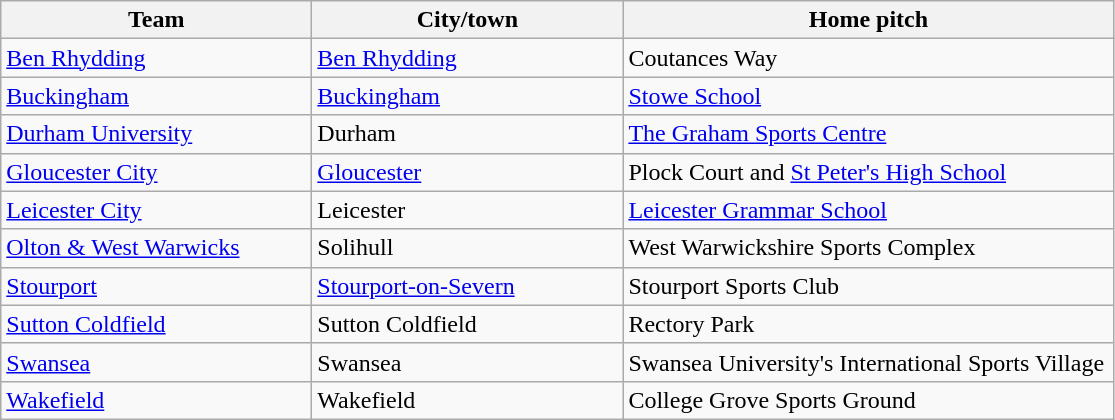<table class="wikitable sortable">
<tr>
<th width=200>Team</th>
<th width=200>City/town</th>
<th width=320>Home pitch</th>
</tr>
<tr>
<td><a href='#'>Ben Rhydding</a></td>
<td><a href='#'>Ben Rhydding</a></td>
<td>Coutances Way</td>
</tr>
<tr>
<td><a href='#'>Buckingham</a></td>
<td><a href='#'>Buckingham</a></td>
<td><a href='#'>Stowe School</a></td>
</tr>
<tr>
<td><a href='#'>Durham University</a></td>
<td>Durham</td>
<td><a href='#'>The Graham Sports Centre</a></td>
</tr>
<tr>
<td><a href='#'>Gloucester City</a></td>
<td><a href='#'>Gloucester</a></td>
<td>Plock Court and <a href='#'>St Peter's High School</a></td>
</tr>
<tr>
<td><a href='#'>Leicester City</a></td>
<td>Leicester</td>
<td><a href='#'>Leicester Grammar School</a></td>
</tr>
<tr>
<td><a href='#'>Olton & West Warwicks</a></td>
<td>Solihull</td>
<td>West Warwickshire Sports Complex</td>
</tr>
<tr>
<td><a href='#'>Stourport</a></td>
<td><a href='#'>Stourport-on-Severn</a></td>
<td>Stourport Sports Club</td>
</tr>
<tr>
<td><a href='#'>Sutton Coldfield</a></td>
<td>Sutton Coldfield</td>
<td>Rectory Park</td>
</tr>
<tr>
<td><a href='#'>Swansea</a></td>
<td>Swansea</td>
<td>Swansea University's International Sports Village</td>
</tr>
<tr>
<td><a href='#'>Wakefield</a></td>
<td>Wakefield</td>
<td>College Grove Sports Ground</td>
</tr>
</table>
